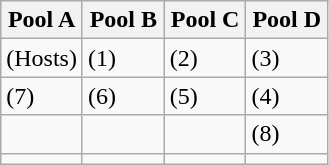<table class="wikitable">
<tr>
<th width=25%>Pool A</th>
<th width=25%>Pool B</th>
<th width=25%>Pool C</th>
<th width=25%>Pool D</th>
</tr>
<tr>
<td> (Hosts)</td>
<td> (1)</td>
<td> (2)</td>
<td> (3)</td>
</tr>
<tr>
<td> (7)</td>
<td> (6)</td>
<td> (5)</td>
<td> (4)</td>
</tr>
<tr>
<td></td>
<td></td>
<td></td>
<td> (8)</td>
</tr>
<tr>
<td></td>
<td></td>
<td></td>
<td></td>
</tr>
</table>
